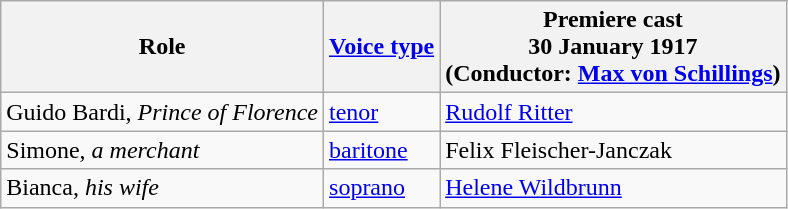<table class="wikitable">
<tr>
<th>Role</th>
<th><a href='#'>Voice type</a></th>
<th>Premiere cast<br>30 January 1917<br>(Conductor: <a href='#'>Max von Schillings</a>)</th>
</tr>
<tr>
<td>Guido Bardi, <em>Prince of Florence</em></td>
<td><a href='#'>tenor</a></td>
<td><a href='#'>Rudolf Ritter</a></td>
</tr>
<tr>
<td>Simone, <em>a merchant</em></td>
<td><a href='#'>baritone</a></td>
<td>Felix Fleischer-Janczak</td>
</tr>
<tr>
<td>Bianca, <em>his wife</em></td>
<td><a href='#'>soprano</a></td>
<td><a href='#'>Helene Wildbrunn</a></td>
</tr>
</table>
